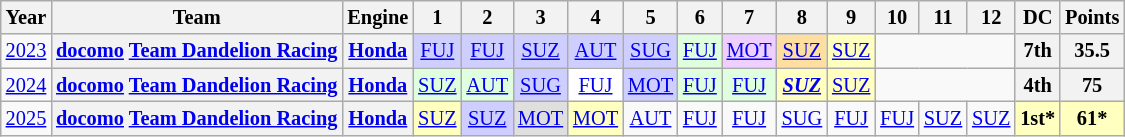<table class="wikitable" style="text-align:center; font-size:85%">
<tr>
<th>Year</th>
<th>Team</th>
<th>Engine</th>
<th>1</th>
<th>2</th>
<th>3</th>
<th>4</th>
<th>5</th>
<th>6</th>
<th>7</th>
<th>8</th>
<th>9</th>
<th>10</th>
<th>11</th>
<th>12</th>
<th>DC</th>
<th>Points</th>
</tr>
<tr>
<td><a href='#'>2023</a></td>
<th nowrap><a href='#'>docomo</a> <a href='#'>Team Dandelion Racing</a></th>
<th nowrap><a href='#'>Honda</a></th>
<td style="background:#CFCFFF;"><a href='#'>FUJ</a><br></td>
<td style="background:#CFCFFF;"><a href='#'>FUJ</a><br></td>
<td style="background:#CFCFFF;"><a href='#'>SUZ</a><br></td>
<td style="background:#CFCFFF;"><a href='#'>AUT</a><br></td>
<td style="background:#CFCFFF;"><a href='#'>SUG</a><br></td>
<td style="background:#DFFFDF;"><a href='#'>FUJ</a><br></td>
<td style="background:#EFCFFF;"><a href='#'>MOT</a><br></td>
<td style="background:#FFDF9F;"><a href='#'>SUZ</a><br></td>
<td style="background:#FFFFBF;"><a href='#'>SUZ</a><br></td>
<td colspan=3></td>
<th>7th</th>
<th>35.5</th>
</tr>
<tr>
<td><a href='#'>2024</a></td>
<th nowrap><a href='#'>docomo</a> <a href='#'>Team Dandelion Racing</a></th>
<th nowrap><a href='#'>Honda</a></th>
<td style="background:#DFFFDF;"><a href='#'>SUZ</a><br></td>
<td style="background:#DFFFDF;"><a href='#'>AUT</a><br></td>
<td style="background:#CFCFFF;"><a href='#'>SUG</a><br></td>
<td style="background:#FFFFFF;"><a href='#'>FUJ</a><br></td>
<td style="background:#CFCFFF;"><a href='#'>MOT</a><br></td>
<td style="background:#DFFFDF;"><a href='#'>FUJ</a><br></td>
<td style="background:#DFFFDF;"><a href='#'>FUJ</a><br></td>
<td style="background:#FFFFBF;"><strong><em><a href='#'>SUZ</a></em></strong><br></td>
<td style="background:#FFFFBF;"><a href='#'>SUZ</a><br></td>
<td colspan=3></td>
<th>4th</th>
<th>75</th>
</tr>
<tr>
<td><a href='#'>2025</a></td>
<th nowrap><a href='#'>docomo</a> <a href='#'>Team Dandelion Racing</a></th>
<th nowrap><a href='#'>Honda</a></th>
<td style="background:#FFFFBF;"><a href='#'>SUZ</a><br></td>
<td style="background:#CFCFFF;"><a href='#'>SUZ</a><br></td>
<td style="background:#DFDFDF;"><a href='#'>MOT</a><br></td>
<td style="background:#FFFFBF;"><a href='#'>MOT</a><br></td>
<td style="background:#;"><a href='#'>AUT</a><br></td>
<td style="background:#;"><a href='#'>FUJ</a><br></td>
<td style="background:#;"><a href='#'>FUJ</a><br></td>
<td style="background:#;"><a href='#'>SUG</a><br></td>
<td style="background:#;"><a href='#'>FUJ</a><br></td>
<td style="background:#;"><a href='#'>FUJ</a><br></td>
<td style="background:#;"><a href='#'>SUZ</a><br></td>
<td style="background:#;"><a href='#'>SUZ</a><br></td>
<th style="background:#FFFFBF;">1st*</th>
<th style="background:#FFFFBF;">61*</th>
</tr>
</table>
